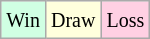<table class="wikitable">
<tr>
<td style="background-color: #d0ffe3;"><small>Win</small></td>
<td style="background-color: #ffffdd;"><small>Draw</small></td>
<td style="background-color: #ffd0e3;"><small>Loss</small></td>
</tr>
</table>
